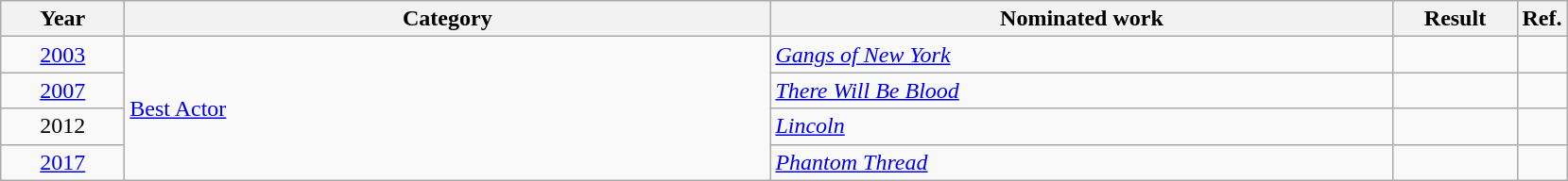<table class=wikitable>
<tr>
<th scope="col" style="width:5em;">Year</th>
<th scope="col" style="width:28em;">Category</th>
<th scope="col" style="width:27em;">Nominated work</th>
<th scope="col" style="width:5em;">Result</th>
<th>Ref.</th>
</tr>
<tr>
<td style="text-align:center;"><a href='#'>2003</a></td>
<td rowspan="4"><a href='#'>Best Actor</a></td>
<td><em><a href='#'>Gangs of New York</a></em></td>
<td></td>
<td></td>
</tr>
<tr>
<td style="text-align:center;"><a href='#'>2007</a></td>
<td><em><a href='#'>There Will Be Blood</a></em></td>
<td></td>
<td></td>
</tr>
<tr>
<td style="text-align:center;">2012</td>
<td><em><a href='#'>Lincoln</a></em></td>
<td></td>
<td style="text-align:center;"></td>
</tr>
<tr>
<td style="text-align:center;"><a href='#'>2017</a></td>
<td><em><a href='#'>Phantom Thread</a></em></td>
<td></td>
<td></td>
</tr>
</table>
